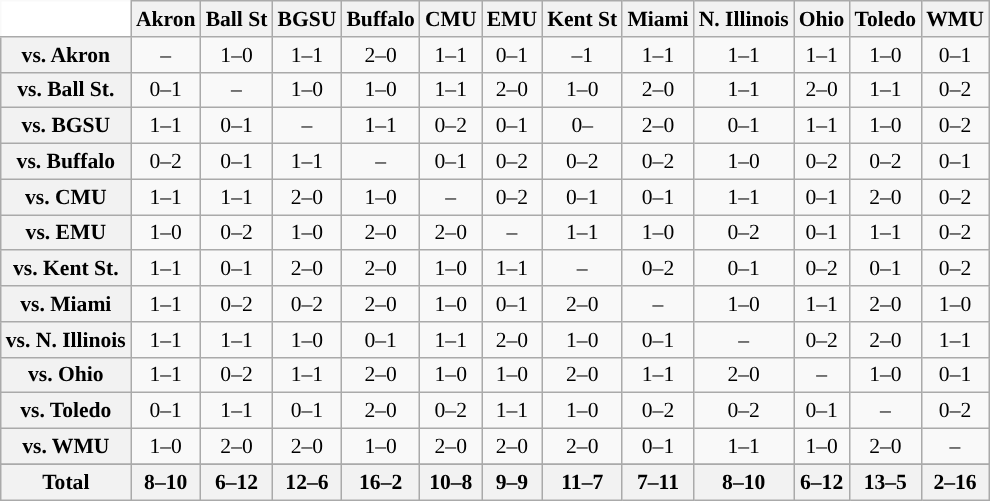<table class="wikitable" style="white-space:nowrap;font-size:90%;">
<tr>
<th colspan=1 style="background:white; border-top-style:hidden; border-left-style:hidden;"   width=75> </th>
<th>Akron</th>
<th>Ball St</th>
<th>BGSU</th>
<th>Buffalo</th>
<th>CMU</th>
<th>EMU</th>
<th>Kent St</th>
<th>Miami</th>
<th>N. Illinois</th>
<th>Ohio</th>
<th>Toledo</th>
<th>WMU</th>
</tr>
<tr style="text-align:center;">
<th>vs. Akron</th>
<td>–</td>
<td>1–0</td>
<td>1–1</td>
<td>2–0</td>
<td>1–1</td>
<td>0–1</td>
<td>–1</td>
<td>1–1</td>
<td>1–1</td>
<td>1–1</td>
<td>1–0</td>
<td>0–1</td>
</tr>
<tr style="text-align:center;">
<th>vs. Ball St.</th>
<td>0–1</td>
<td>–</td>
<td>1–0</td>
<td>1–0</td>
<td>1–1</td>
<td>2–0</td>
<td>1–0</td>
<td>2–0</td>
<td>1–1</td>
<td>2–0</td>
<td>1–1</td>
<td>0–2</td>
</tr>
<tr style="text-align:center;">
<th>vs. BGSU</th>
<td>1–1</td>
<td>0–1</td>
<td>–</td>
<td>1–1</td>
<td>0–2</td>
<td>0–1</td>
<td>0–</td>
<td>2–0</td>
<td>0–1</td>
<td>1–1</td>
<td>1–0</td>
<td>0–2</td>
</tr>
<tr style="text-align:center;">
<th>vs. Buffalo</th>
<td>0–2</td>
<td>0–1</td>
<td>1–1</td>
<td>–</td>
<td>0–1</td>
<td>0–2</td>
<td>0–2</td>
<td>0–2</td>
<td>1–0</td>
<td>0–2</td>
<td>0–2</td>
<td>0–1</td>
</tr>
<tr style="text-align:center;">
<th>vs. CMU</th>
<td>1–1</td>
<td>1–1</td>
<td>2–0</td>
<td>1–0</td>
<td>–</td>
<td>0–2</td>
<td>0–1</td>
<td>0–1</td>
<td>1–1</td>
<td>0–1</td>
<td>2–0</td>
<td>0–2</td>
</tr>
<tr style="text-align:center;">
<th>vs. EMU</th>
<td>1–0</td>
<td>0–2</td>
<td>1–0</td>
<td>2–0</td>
<td>2–0</td>
<td>–</td>
<td>1–1</td>
<td>1–0</td>
<td>0–2</td>
<td>0–1</td>
<td>1–1</td>
<td>0–2</td>
</tr>
<tr style="text-align:center;">
<th>vs. Kent St.</th>
<td>1–1</td>
<td>0–1</td>
<td>2–0</td>
<td>2–0</td>
<td>1–0</td>
<td>1–1</td>
<td>–</td>
<td>0–2</td>
<td>0–1</td>
<td>0–2</td>
<td>0–1</td>
<td>0–2</td>
</tr>
<tr style="text-align:center;">
<th>vs. Miami</th>
<td>1–1</td>
<td>0–2</td>
<td>0–2</td>
<td>2–0</td>
<td>1–0</td>
<td>0–1</td>
<td>2–0</td>
<td>–</td>
<td>1–0</td>
<td>1–1</td>
<td>2–0</td>
<td>1–0</td>
</tr>
<tr style="text-align:center;">
<th>vs. N. Illinois</th>
<td>1–1</td>
<td>1–1</td>
<td>1–0</td>
<td>0–1</td>
<td>1–1</td>
<td>2–0</td>
<td>1–0</td>
<td>0–1</td>
<td>–</td>
<td>0–2</td>
<td>2–0</td>
<td>1–1</td>
</tr>
<tr style="text-align:center;">
<th>vs. Ohio</th>
<td>1–1</td>
<td>0–2</td>
<td>1–1</td>
<td>2–0</td>
<td>1–0</td>
<td>1–0</td>
<td>2–0</td>
<td>1–1</td>
<td>2–0</td>
<td>–</td>
<td>1–0</td>
<td>0–1</td>
</tr>
<tr style="text-align:center;">
<th>vs. Toledo</th>
<td>0–1</td>
<td>1–1</td>
<td>0–1</td>
<td>2–0</td>
<td>0–2</td>
<td>1–1</td>
<td>1–0</td>
<td>0–2</td>
<td>0–2</td>
<td>0–1</td>
<td>–</td>
<td>0–2</td>
</tr>
<tr style="text-align:center;">
<th>vs. WMU</th>
<td>1–0</td>
<td>2–0</td>
<td>2–0</td>
<td>1–0</td>
<td>2–0</td>
<td>2–0</td>
<td>2–0</td>
<td>0–1</td>
<td>1–1</td>
<td>1–0</td>
<td>2–0</td>
<td>–</td>
</tr>
<tr style="text-align:center;">
</tr>
<tr style="text-align:center;">
<th>Total</th>
<th>8–10</th>
<th>6–12</th>
<th>12–6</th>
<th>16–2</th>
<th>10–8</th>
<th>9–9</th>
<th>11–7</th>
<th>7–11</th>
<th>8–10</th>
<th>6–12</th>
<th>13–5</th>
<th>2–16</th>
</tr>
</table>
